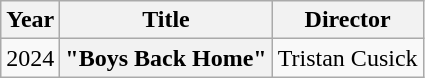<table class="wikitable plainrowheaders">
<tr>
<th scope="col">Year</th>
<th scope="col">Title</th>
<th scope="col">Director</th>
</tr>
<tr>
<td>2024</td>
<th scope="row">"Boys Back Home"<br></th>
<td>Tristan Cusick</td>
</tr>
</table>
